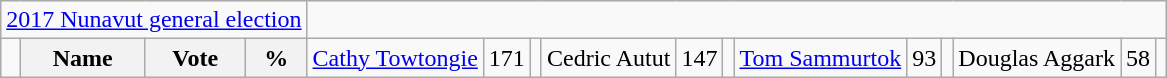<table class="wikitable">
<tr>
<td colspan=4 align=center><a href='#'>2017 Nunavut general election</a></td>
</tr>
<tr>
<td></td>
<th><strong>Name </strong></th>
<th><strong>Vote</strong></th>
<th><strong>%</strong><br></th>
<td><a href='#'>Cathy Towtongie</a></td>
<td>171</td>
<td><br></td>
<td>Cedric Autut</td>
<td>147</td>
<td><br></td>
<td><a href='#'>Tom Sammurtok</a></td>
<td>93</td>
<td><br></td>
<td>Douglas Aggark</td>
<td>58</td>
<td></td>
</tr>
</table>
